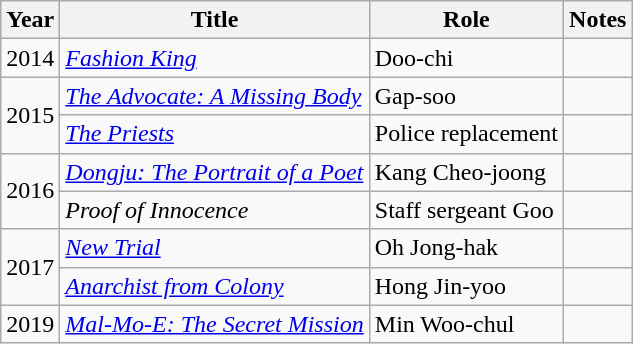<table class="wikitable sortable">
<tr>
<th>Year</th>
<th>Title</th>
<th>Role</th>
<th class="unsortable">Notes</th>
</tr>
<tr>
<td rowspan=1>2014</td>
<td><em><a href='#'>Fashion King</a></em></td>
<td>Doo-chi</td>
<td></td>
</tr>
<tr>
<td rowspan=2>2015</td>
<td><em><a href='#'>The Advocate: A Missing Body</a></em></td>
<td>Gap-soo</td>
<td></td>
</tr>
<tr>
<td><em><a href='#'>The Priests</a></em></td>
<td>Police replacement</td>
<td></td>
</tr>
<tr>
<td rowspan=2>2016</td>
<td><em><a href='#'>Dongju: The Portrait of a Poet</a></em></td>
<td>Kang Cheo-joong</td>
<td></td>
</tr>
<tr>
<td><em>Proof of Innocence</em></td>
<td>Staff sergeant Goo</td>
<td></td>
</tr>
<tr>
<td rowspan=2>2017</td>
<td><em><a href='#'>New Trial</a></em></td>
<td>Oh Jong-hak</td>
<td></td>
</tr>
<tr>
<td><em><a href='#'>Anarchist from Colony</a></em></td>
<td>Hong Jin-yoo</td>
<td></td>
</tr>
<tr>
<td rowspan=1>2019</td>
<td><em><a href='#'>Mal-Mo-E: The Secret Mission</a></em></td>
<td>Min Woo-chul</td>
<td></td>
</tr>
</table>
